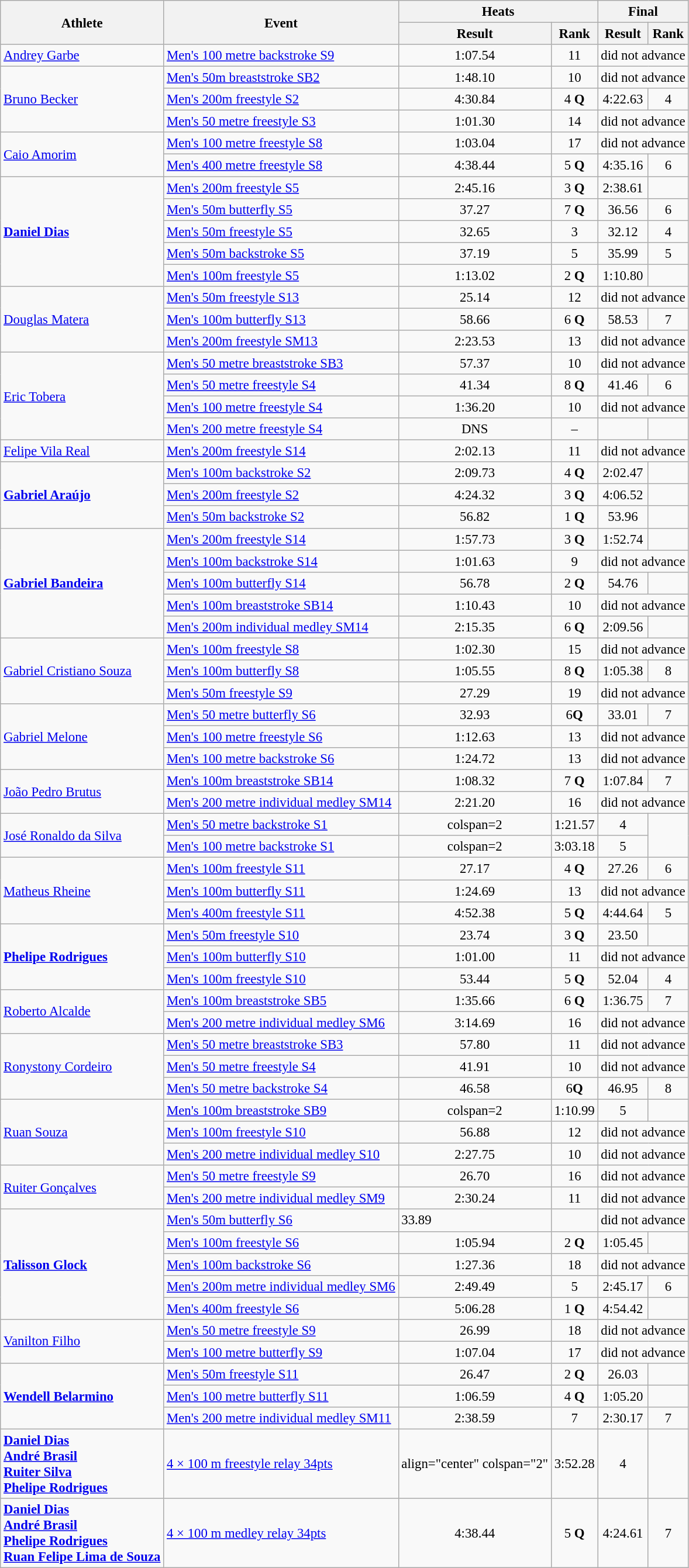<table class=wikitable style="font-size:95%">
<tr>
<th rowspan="2">Athlete</th>
<th rowspan="2">Event</th>
<th colspan="2">Heats</th>
<th colspan="2">Final</th>
</tr>
<tr>
<th>Result</th>
<th>Rank</th>
<th>Result</th>
<th>Rank</th>
</tr>
<tr align=center>
<td align=left><a href='#'>Andrey Garbe</a></td>
<td align=left><a href='#'>Men's 100 metre backstroke S9</a></td>
<td>1:07.54</td>
<td>11</td>
<td colspan=2>did not advance</td>
</tr>
<tr align=center>
<td rowspan=3 align=left><a href='#'>Bruno Becker</a></td>
<td align=left><a href='#'>Men's 50m breaststroke SB2</a></td>
<td>1:48.10</td>
<td>10</td>
<td colspan=2>did not advance</td>
</tr>
<tr align=center>
<td align=left><a href='#'>Men's 200m freestyle S2</a></td>
<td>4:30.84</td>
<td>4 <strong>Q</strong></td>
<td>4:22.63</td>
<td>4</td>
</tr>
<tr align=center>
<td align=left><a href='#'>Men's 50 metre freestyle S3</a></td>
<td>1:01.30</td>
<td>14</td>
<td colspan=2>did not advance</td>
</tr>
<tr align=center>
<td rowspan=2 align=left><a href='#'>Caio Amorim</a></td>
<td align=left><a href='#'>Men's 100 metre freestyle S8</a></td>
<td>1:03.04</td>
<td>17</td>
<td colspan=2>did not advance</td>
</tr>
<tr align=center>
<td align=left><a href='#'>Men's 400 metre freestyle S8</a></td>
<td>4:38.44</td>
<td>5 <strong>Q</strong></td>
<td>4:35.16</td>
<td>6</td>
</tr>
<tr align=center>
<td rowspan=5 align=left><strong><a href='#'>Daniel Dias</a></strong></td>
<td align=left><a href='#'>Men's 200m freestyle S5</a></td>
<td>2:45.16</td>
<td>3 <strong>Q</strong></td>
<td>2:38.61</td>
<td></td>
</tr>
<tr align=center>
<td align=left><a href='#'>Men's 50m butterfly S5</a></td>
<td>37.27</td>
<td>7 <strong>Q</strong></td>
<td>36.56</td>
<td>6</td>
</tr>
<tr align=center>
<td align=left><a href='#'>Men's 50m freestyle S5</a></td>
<td>32.65</td>
<td>3</td>
<td>32.12</td>
<td>4</td>
</tr>
<tr align=center>
<td align=left><a href='#'>Men's 50m backstroke S5</a></td>
<td>37.19</td>
<td>5</td>
<td>35.99</td>
<td>5</td>
</tr>
<tr align=center>
<td align=left><a href='#'>Men's 100m freestyle S5</a></td>
<td>1:13.02</td>
<td>2 <strong>Q</strong></td>
<td>1:10.80</td>
<td></td>
</tr>
<tr align=center>
<td rowspan=3 align=left><a href='#'>Douglas Matera</a></td>
<td align=left><a href='#'>Men's 50m freestyle S13</a></td>
<td>25.14</td>
<td>12</td>
<td colspan=2>did not advance</td>
</tr>
<tr align=center>
<td align=left><a href='#'>Men's 100m butterfly S13</a></td>
<td>58.66</td>
<td>6 <strong>Q</strong></td>
<td>58.53</td>
<td>7</td>
</tr>
<tr align=center>
<td align=left><a href='#'> Men's 200m freestyle SM13</a></td>
<td>2:23.53</td>
<td>13</td>
<td colspan=2>did not advance</td>
</tr>
<tr align=center>
<td rowspan=4 align=left><a href='#'>Eric Tobera</a></td>
<td align=left><a href='#'>Men's 50 metre breaststroke SB3</a></td>
<td>57.37</td>
<td>10</td>
<td colspan=2>did not advance</td>
</tr>
<tr align=center>
<td align=left><a href='#'>Men's 50 metre freestyle S4</a></td>
<td>41.34</td>
<td>8 <strong>Q</strong></td>
<td>41.46</td>
<td>6</td>
</tr>
<tr align=center>
<td align=left><a href='#'>Men's 100 metre freestyle S4</a></td>
<td>1:36.20</td>
<td>10</td>
<td colspan=2>did not advance</td>
</tr>
<tr align=center>
<td align=left><a href='#'>Men's 200 metre freestyle S4</a></td>
<td>DNS</td>
<td>–</td>
<td></td>
<td></td>
</tr>
<tr align=center>
<td align=left><a href='#'>Felipe Vila Real</a></td>
<td align=left><a href='#'>Men's 200m freestyle S14</a></td>
<td>2:02.13</td>
<td>11</td>
<td colspan=2>did not advance</td>
</tr>
<tr align=center>
<td rowspan=3 align=left><strong><a href='#'>Gabriel Araújo</a></strong></td>
<td align=left><a href='#'>Men's 100m backstroke S2</a></td>
<td>2:09.73</td>
<td>4 <strong>Q</strong></td>
<td>2:02.47</td>
<td></td>
</tr>
<tr align=center>
<td align=left><a href='#'>Men's 200m freestyle S2</a></td>
<td>4:24.32</td>
<td>3 <strong>Q</strong></td>
<td>4:06.52</td>
<td></td>
</tr>
<tr align=center>
<td align=left><a href='#'>Men's 50m backstroke S2</a></td>
<td>56.82</td>
<td>1 <strong>Q</strong></td>
<td>53.96</td>
<td></td>
</tr>
<tr align=center>
<td rowspan=5 align=left><strong><a href='#'>Gabriel Bandeira</a></strong></td>
<td align=left><a href='#'>Men's 200m freestyle S14</a></td>
<td>1:57.73</td>
<td>3 <strong>Q</strong></td>
<td>1:52.74</td>
<td></td>
</tr>
<tr align=center>
<td align=left><a href='#'>Men's 100m backstroke S14</a></td>
<td>1:01.63</td>
<td>9</td>
<td colspan=2>did not advance</td>
</tr>
<tr align=center>
<td align=left><a href='#'>Men's 100m butterfly S14</a></td>
<td>56.78</td>
<td>2 <strong>Q</strong></td>
<td>54.76</td>
<td></td>
</tr>
<tr align=center>
<td align=left><a href='#'>Men's 100m breaststroke SB14</a></td>
<td>1:10.43</td>
<td>10</td>
<td colspan=2>did not advance</td>
</tr>
<tr align=center>
<td align=left><a href='#'>Men's 200m individual medley SM14</a></td>
<td>2:15.35</td>
<td>6 <strong>Q</strong></td>
<td>2:09.56</td>
<td></td>
</tr>
<tr align=center>
<td rowspan=3 align=left><a href='#'>Gabriel Cristiano Souza</a></td>
<td align=left><a href='#'>Men's 100m freestyle S8</a></td>
<td>1:02.30</td>
<td>15</td>
<td colspan=2>did not advance</td>
</tr>
<tr align=center>
<td align=left><a href='#'>Men's 100m butterfly S8</a></td>
<td>1:05.55</td>
<td>8 <strong>Q</strong></td>
<td>1:05.38</td>
<td>8</td>
</tr>
<tr align=center>
<td align=left><a href='#'>Men's 50m freestyle S9</a></td>
<td>27.29</td>
<td>19</td>
<td colspan=2>did not advance</td>
</tr>
<tr align=center>
<td rowspan=3 align=left><a href='#'>Gabriel Melone</a></td>
<td align=left><a href='#'>Men's 50 metre butterfly S6</a></td>
<td>32.93</td>
<td>6<strong>Q</strong></td>
<td>33.01</td>
<td>7</td>
</tr>
<tr align=center>
<td align=left><a href='#'>Men's 100 metre freestyle S6</a></td>
<td>1:12.63</td>
<td>13</td>
<td colspan=2>did not advance</td>
</tr>
<tr align=center>
<td align=left><a href='#'>Men's 100 metre backstroke S6</a></td>
<td>1:24.72</td>
<td>13</td>
<td colspan=2>did not advance</td>
</tr>
<tr align=center>
<td rowspan=2 align=left><a href='#'>João Pedro Brutus</a></td>
<td align=left><a href='#'>Men's 100m breaststroke SB14</a></td>
<td>1:08.32</td>
<td>7 <strong>Q</strong></td>
<td>1:07.84</td>
<td>7</td>
</tr>
<tr align=center>
<td align=left><a href='#'>Men's 200 metre individual medley SM14</a></td>
<td>2:21.20</td>
<td>16</td>
<td colspan=2>did not advance</td>
</tr>
<tr align=center>
<td rowspan=2 align=left><a href='#'>José Ronaldo da Silva</a></td>
<td align=left><a href='#'>Men's 50 metre backstroke S1</a></td>
<td>colspan=2 </td>
<td>1:21.57</td>
<td>4</td>
</tr>
<tr align=center>
<td align=left><a href='#'>Men's 100 metre backstroke S1</a></td>
<td>colspan=2 </td>
<td>3:03.18</td>
<td>5</td>
</tr>
<tr align=center>
<td rowspan=3 align=left><a href='#'>Matheus Rheine</a></td>
<td align=left><a href='#'>Men's 100m freestyle S11</a></td>
<td>27.17</td>
<td>4 <strong>Q</strong></td>
<td>27.26</td>
<td>6</td>
</tr>
<tr align=center>
<td align=left><a href='#'>Men's 100m butterfly S11</a></td>
<td>1:24.69</td>
<td>13</td>
<td colspan=2>did not advance</td>
</tr>
<tr align=center>
<td align=left><a href='#'>Men's 400m freestyle S11</a></td>
<td>4:52.38</td>
<td>5 <strong>Q</strong></td>
<td>4:44.64</td>
<td>5</td>
</tr>
<tr align=center>
<td rowspan=3 align=left><strong><a href='#'>Phelipe Rodrigues</a></strong></td>
<td align=left><a href='#'>Men's 50m freestyle S10</a></td>
<td>23.74</td>
<td>3 <strong>Q</strong></td>
<td>23.50</td>
<td></td>
</tr>
<tr align=center>
<td align=left><a href='#'>Men's 100m butterfly S10</a></td>
<td>1:01.00</td>
<td>11</td>
<td colspan=2>did not advance</td>
</tr>
<tr align=center>
<td align=left><a href='#'> Men's 100m freestyle S10</a></td>
<td>53.44</td>
<td>5 <strong>Q</strong></td>
<td>52.04</td>
<td>4</td>
</tr>
<tr align=center>
<td rowspan=2 align=left><a href='#'>Roberto Alcalde</a></td>
<td align=left><a href='#'>Men's 100m breaststroke SB5</a></td>
<td>1:35.66</td>
<td>6 <strong>Q</strong></td>
<td>1:36.75</td>
<td>7</td>
</tr>
<tr align=center>
<td align=left><a href='#'>Men's 200 metre individual medley SM6</a></td>
<td>3:14.69</td>
<td>16</td>
<td colspan=2>did not advance</td>
</tr>
<tr align=center>
<td rowspan=3 align=left><a href='#'>Ronystony Cordeiro</a></td>
<td align=left><a href='#'>Men's 50 metre breaststroke SB3</a></td>
<td>57.80</td>
<td>11</td>
<td colspan=2>did not advance</td>
</tr>
<tr align=center>
<td align=left><a href='#'>Men's 50 metre freestyle S4</a></td>
<td>41.91</td>
<td>10</td>
<td colspan=2>did not advance</td>
</tr>
<tr align=center>
<td align=left><a href='#'>Men's 50 metre backstroke S4</a></td>
<td>46.58</td>
<td>6<strong>Q</strong></td>
<td>46.95</td>
<td>8</td>
</tr>
<tr align=center>
<td rowspan=3 align=left><a href='#'>Ruan Souza</a></td>
<td align=left><a href='#'>Men's 100m breaststroke SB9</a></td>
<td>colspan=2 </td>
<td>1:10.99</td>
<td>5</td>
</tr>
<tr align=center>
<td align=left><a href='#'>Men's 100m freestyle S10</a></td>
<td>56.88</td>
<td>12</td>
<td colspan=2>did not advance</td>
</tr>
<tr align=center>
<td align=left><a href='#'>Men's 200 metre individual medley S10</a></td>
<td>2:27.75</td>
<td>10</td>
<td colspan=2>did not advance</td>
</tr>
<tr align=center>
<td rowspan=2 align=left><a href='#'>Ruiter Gonçalves</a></td>
<td align=left><a href='#'>Men's 50 metre freestyle S9</a></td>
<td>26.70</td>
<td>16</td>
<td colspan=2>did not advance</td>
</tr>
<tr align=center>
<td align=left><a href='#'>Men's 200 metre individual medley SM9</a></td>
<td>2:30.24</td>
<td>11</td>
<td colspan=2>did not advance</td>
</tr>
<tr>
<td rowspan=5 align=left><strong><a href='#'>Talisson Glock</a></strong></td>
<td align=left><a href='#'>Men's 50m butterfly S6</a></td>
<td>33.89</td>
<td></td>
<td colspan=2>did not advance</td>
</tr>
<tr align=center>
<td align=left><a href='#'>Men's 100m freestyle S6</a></td>
<td>1:05.94</td>
<td>2 <strong>Q</strong></td>
<td>1:05.45</td>
<td></td>
</tr>
<tr align=center>
<td align=left><a href='#'>Men's 100m backstroke S6</a></td>
<td>1:27.36</td>
<td>18</td>
<td colspan=2>did not advance</td>
</tr>
<tr align=center>
<td align=left><a href='#'>Men's 200m metre individual medley SM6</a></td>
<td>2:49.49</td>
<td>5</td>
<td>2:45.17</td>
<td>6</td>
</tr>
<tr align=center>
<td align=left><a href='#'>Men's 400m freestyle S6</a></td>
<td>5:06.28</td>
<td>1 <strong>Q</strong></td>
<td>4:54.42</td>
<td></td>
</tr>
<tr align=center>
<td rowspan=2 align=left><a href='#'>Vanilton Filho</a></td>
<td align=left><a href='#'>Men's 50 metre freestyle S9</a></td>
<td>26.99</td>
<td>18</td>
<td colspan=2>did not advance</td>
</tr>
<tr align=center>
<td align=left><a href='#'>Men's 100 metre butterfly S9</a></td>
<td>1:07.04</td>
<td>17</td>
<td colspan=2>did not advance</td>
</tr>
<tr align=center>
<td rowspan=3 align=left><strong><a href='#'>Wendell Belarmino</a></strong></td>
<td align=left><a href='#'>Men's 50m freestyle S11</a></td>
<td>26.47</td>
<td>2 <strong>Q</strong></td>
<td>26.03</td>
<td></td>
</tr>
<tr align=center>
<td align=left><a href='#'>Men's 100 metre butterfly S11</a></td>
<td>1:06.59</td>
<td>4 <strong>Q</strong></td>
<td>1:05.20</td>
<td></td>
</tr>
<tr align=center>
<td align=left><a href='#'>Men's 200 metre individual medley SM11</a></td>
<td>2:38.59</td>
<td>7</td>
<td>2:30.17</td>
<td>7</td>
</tr>
<tr align=center>
<td align=left><strong><a href='#'>Daniel Dias</a><br><a href='#'>André Brasil</a><br><a href='#'>Ruiter Silva</a><br><a href='#'>Phelipe Rodrigues</a></strong></td>
<td align=left><a href='#'>4 × 100 m freestyle relay 34pts</a></td>
<td>align="center" colspan="2" </td>
<td style="text-align:center;">3:52.28</td>
<td style="text-align:center;">4</td>
</tr>
<tr align=center>
<td align=left><strong><a href='#'>Daniel Dias</a><br><a href='#'>André Brasil</a><br><a href='#'>Phelipe Rodrigues</a><br><a href='#'>Ruan Felipe Lima de Souza</a></strong></td>
<td align=left><a href='#'>4 × 100 m medley relay 34pts</a></td>
<td style="text-align:center;">4:38.44</td>
<td style="text-align:center;">5 <strong>Q</strong></td>
<td style="text-align:center;">4:24.61</td>
<td style="text-align:center;">7</td>
</tr>
</table>
